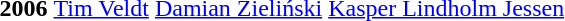<table>
<tr>
<th>2006</th>
<td> <a href='#'>Tim Veldt</a></td>
<td> <a href='#'>Damian Zieliński</a></td>
<td> <a href='#'>Kasper Lindholm Jessen</a></td>
</tr>
</table>
